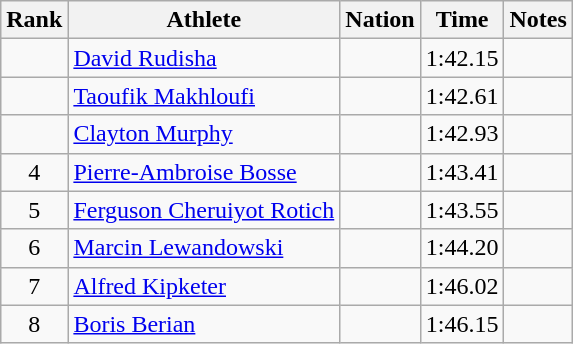<table class="wikitable sortable" style="text-align:center">
<tr>
<th>Rank</th>
<th>Athlete</th>
<th>Nation</th>
<th>Time</th>
<th>Notes</th>
</tr>
<tr>
<td></td>
<td align=left><a href='#'>David Rudisha</a></td>
<td align=left></td>
<td>1:42.15</td>
<td></td>
</tr>
<tr>
<td></td>
<td align=left><a href='#'>Taoufik Makhloufi</a></td>
<td align=left></td>
<td>1:42.61</td>
<td></td>
</tr>
<tr>
<td></td>
<td align=left><a href='#'>Clayton Murphy</a></td>
<td align=left></td>
<td>1:42.93</td>
<td></td>
</tr>
<tr>
<td>4</td>
<td align=left><a href='#'>Pierre-Ambroise Bosse</a></td>
<td align=left></td>
<td>1:43.41</td>
<td></td>
</tr>
<tr>
<td>5</td>
<td align=left><a href='#'>Ferguson Cheruiyot Rotich</a></td>
<td align=left></td>
<td>1:43.55</td>
<td></td>
</tr>
<tr>
<td>6</td>
<td align=left><a href='#'>Marcin Lewandowski</a></td>
<td align=left></td>
<td>1:44.20</td>
<td></td>
</tr>
<tr>
<td>7</td>
<td align=left><a href='#'>Alfred Kipketer</a></td>
<td align=left></td>
<td>1:46.02</td>
<td></td>
</tr>
<tr>
<td>8</td>
<td align=left><a href='#'>Boris Berian</a></td>
<td align=left></td>
<td>1:46.15</td>
<td></td>
</tr>
</table>
